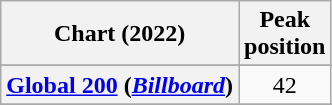<table class="wikitable sortable plainrowheaders" style="text-align:center">
<tr>
<th scope="col">Chart (2022)</th>
<th scope="col">Peak<br>position</th>
</tr>
<tr>
</tr>
<tr>
<th scope="row"><a href='#'>Global 200</a> (<em><a href='#'>Billboard</a></em>)</th>
<td>42</td>
</tr>
<tr>
</tr>
<tr>
</tr>
</table>
